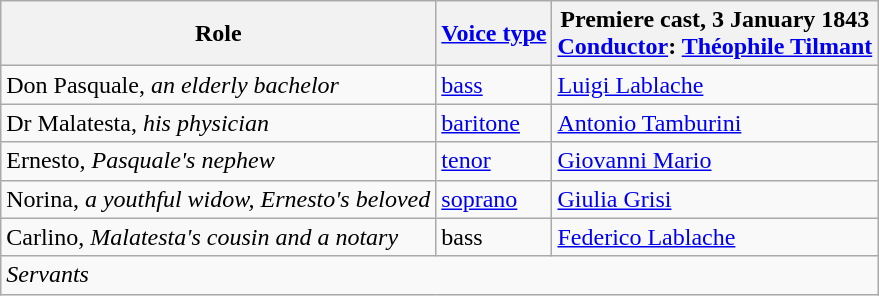<table class="wikitable">
<tr>
<th>Role</th>
<th><a href='#'>Voice type</a></th>
<th>Premiere cast, 3 January 1843<br><a href='#'>Conductor</a>: <a href='#'>Théophile Tilmant</a></th>
</tr>
<tr>
<td>Don Pasquale, <em>an elderly bachelor</em></td>
<td><a href='#'>bass</a></td>
<td><a href='#'>Luigi Lablache</a></td>
</tr>
<tr>
<td>Dr Malatesta, <em>his physician</em></td>
<td><a href='#'>baritone</a></td>
<td><a href='#'>Antonio Tamburini</a></td>
</tr>
<tr>
<td>Ernesto, <em>Pasquale's nephew</em></td>
<td><a href='#'>tenor</a></td>
<td><a href='#'>Giovanni Mario</a></td>
</tr>
<tr>
<td>Norina, <em>a youthful widow, Ernesto's beloved</em></td>
<td><a href='#'>soprano</a></td>
<td><a href='#'>Giulia Grisi</a></td>
</tr>
<tr>
<td>Carlino, <em>Malatesta's cousin and a notary</em></td>
<td>bass</td>
<td><a href='#'>Federico Lablache</a></td>
</tr>
<tr>
<td colspan="3"><em>Servants</em></td>
</tr>
</table>
